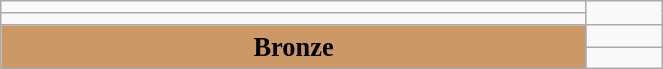<table class="wikitable" style=" text-align:center; font-size:110%;" width="35%">
<tr>
<td></td>
</tr>
<tr>
<td></td>
</tr>
<tr>
<td rowspan="2" bgcolor="#cc9966"><strong>Bronze</strong></td>
<td></td>
</tr>
<tr>
<td></td>
</tr>
</table>
